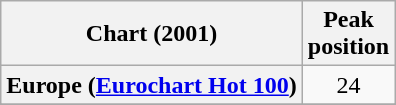<table class="wikitable sortable plainrowheaders" style="text-align:center">
<tr>
<th>Chart (2001)</th>
<th>Peak<br>position</th>
</tr>
<tr>
<th scope="row">Europe (<a href='#'>Eurochart Hot 100</a>)</th>
<td>24</td>
</tr>
<tr>
</tr>
<tr>
</tr>
<tr>
</tr>
</table>
